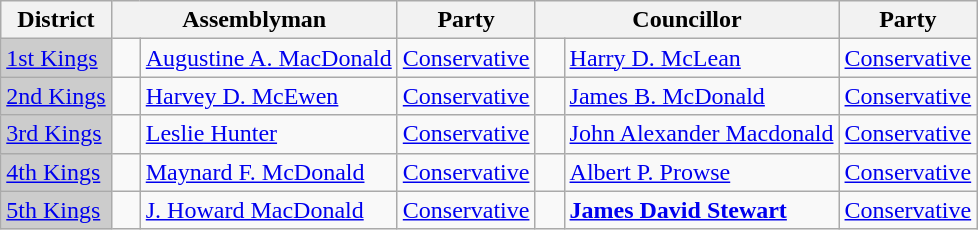<table class="wikitable">
<tr>
<th>District</th>
<th colspan="2">Assemblyman</th>
<th>Party</th>
<th colspan="2">Councillor</th>
<th>Party</th>
</tr>
<tr>
<td bgcolor="CCCCCC"><a href='#'>1st Kings</a></td>
<td>   </td>
<td><a href='#'>Augustine A. MacDonald</a></td>
<td><a href='#'>Conservative</a></td>
<td>   </td>
<td><a href='#'>Harry D. McLean</a></td>
<td><a href='#'>Conservative</a></td>
</tr>
<tr>
<td bgcolor="CCCCCC"><a href='#'>2nd Kings</a></td>
<td>   </td>
<td><a href='#'>Harvey D. McEwen</a></td>
<td><a href='#'>Conservative</a></td>
<td>   </td>
<td><a href='#'>James B. McDonald</a></td>
<td><a href='#'>Conservative</a></td>
</tr>
<tr>
<td bgcolor="CCCCCC"><a href='#'>3rd Kings</a></td>
<td>   </td>
<td><a href='#'>Leslie Hunter</a></td>
<td><a href='#'>Conservative</a></td>
<td>   </td>
<td><a href='#'>John Alexander Macdonald</a></td>
<td><a href='#'>Conservative</a></td>
</tr>
<tr>
<td bgcolor="CCCCCC"><a href='#'>4th Kings</a></td>
<td>   </td>
<td><a href='#'>Maynard F. McDonald</a></td>
<td><a href='#'>Conservative</a></td>
<td>   </td>
<td><a href='#'>Albert P. Prowse</a></td>
<td><a href='#'>Conservative</a></td>
</tr>
<tr>
<td bgcolor="CCCCCC"><a href='#'>5th Kings</a></td>
<td>   </td>
<td><a href='#'>J. Howard MacDonald</a></td>
<td><a href='#'>Conservative</a></td>
<td>   </td>
<td><strong><a href='#'>James David Stewart</a></strong></td>
<td><a href='#'>Conservative</a></td>
</tr>
</table>
